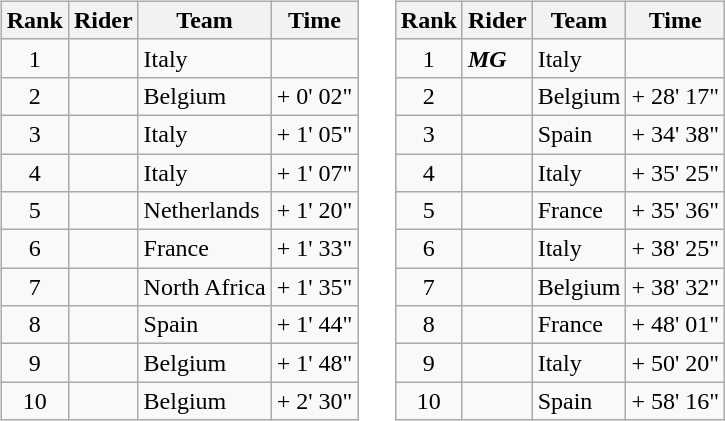<table>
<tr>
<td><br><table class="wikitable">
<tr>
<th scope="col">Rank</th>
<th scope="col">Rider</th>
<th scope="col">Team</th>
<th scope="col">Time</th>
</tr>
<tr>
<td style="text-align:center;">1</td>
<td></td>
<td>Italy</td>
<td style="text-align:right;"></td>
</tr>
<tr>
<td style="text-align:center;">2</td>
<td></td>
<td>Belgium</td>
<td style="text-align:right;">+ 0' 02"</td>
</tr>
<tr>
<td style="text-align:center;">3</td>
<td></td>
<td>Italy</td>
<td style="text-align:right;">+ 1' 05"</td>
</tr>
<tr>
<td style="text-align:center;">4</td>
<td></td>
<td>Italy</td>
<td style="text-align:right;">+ 1' 07"</td>
</tr>
<tr>
<td style="text-align:center;">5</td>
<td></td>
<td>Netherlands</td>
<td style="text-align:right;">+ 1' 20"</td>
</tr>
<tr>
<td style="text-align:center;">6</td>
<td></td>
<td>France</td>
<td style="text-align:right;">+ 1' 33"</td>
</tr>
<tr>
<td style="text-align:center;">7</td>
<td></td>
<td>North Africa</td>
<td style="text-align:right;">+ 1' 35"</td>
</tr>
<tr>
<td style="text-align:center;">8</td>
<td></td>
<td>Spain</td>
<td style="text-align:right;">+ 1' 44"</td>
</tr>
<tr>
<td style="text-align:center;">9</td>
<td></td>
<td>Belgium</td>
<td style="text-align:right;">+ 1' 48"</td>
</tr>
<tr>
<td style="text-align:center;">10</td>
<td></td>
<td>Belgium</td>
<td style="text-align:right;">+ 2' 30"</td>
</tr>
</table>
</td>
<td></td>
<td><br><table class="wikitable">
<tr>
<th scope="col">Rank</th>
<th scope="col">Rider</th>
<th scope="col">Team</th>
<th scope="col">Time</th>
</tr>
<tr>
<td style="text-align:center;">1</td>
<td>  <strong><em>MG</em></strong></td>
<td>Italy</td>
<td style="text-align:right;"></td>
</tr>
<tr>
<td style="text-align:center;">2</td>
<td></td>
<td>Belgium</td>
<td style="text-align:right;">+ 28' 17"</td>
</tr>
<tr>
<td style="text-align:center;">3</td>
<td></td>
<td>Spain</td>
<td style="text-align:right;">+ 34' 38"</td>
</tr>
<tr>
<td style="text-align:center;">4</td>
<td></td>
<td>Italy</td>
<td style="text-align:right;">+ 35' 25"</td>
</tr>
<tr>
<td style="text-align:center;">5</td>
<td></td>
<td>France</td>
<td style="text-align:right;">+ 35' 36"</td>
</tr>
<tr>
<td style="text-align:center;">6</td>
<td></td>
<td>Italy</td>
<td style="text-align:right;">+ 38' 25"</td>
</tr>
<tr>
<td style="text-align:center;">7</td>
<td></td>
<td>Belgium</td>
<td style="text-align:right;">+ 38' 32"</td>
</tr>
<tr>
<td style="text-align:center;">8</td>
<td></td>
<td>France</td>
<td style="text-align:right;">+ 48' 01"</td>
</tr>
<tr>
<td style="text-align:center;">9</td>
<td></td>
<td>Italy</td>
<td style="text-align:right;">+ 50' 20"</td>
</tr>
<tr>
<td style="text-align:center;">10</td>
<td></td>
<td>Spain</td>
<td style="text-align:right;">+ 58' 16"</td>
</tr>
</table>
</td>
</tr>
</table>
